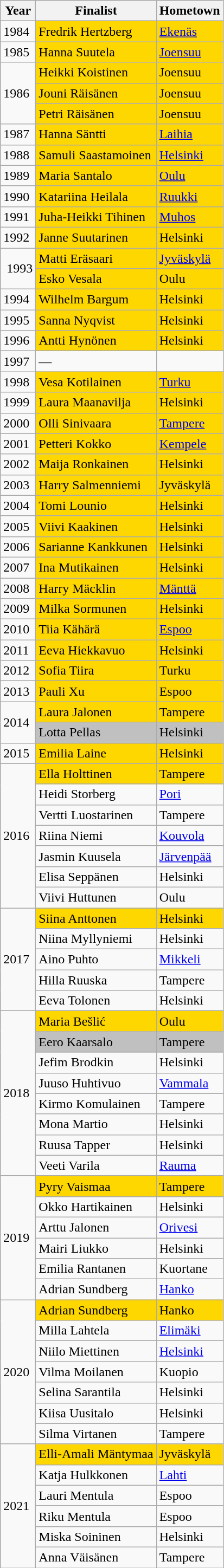<table class="wikitable sortable" width=%100>
<tr>
<th>Year</th>
<th>Finalist</th>
<th>Hometown</th>
</tr>
<tr>
<td rowspan="1">1984</td>
<td style="background:gold;white-space:nowrap">Fredrik Hertzberg</td>
<td style="background:gold;white-space:nowrap"><a href='#'>Ekenäs</a></td>
</tr>
<tr>
<td rowspan="1">1985</td>
<td style="background:gold;white-space:nowrap">Hanna Suutela</td>
<td style="background:gold;white-space:nowrap"><a href='#'>Joensuu</a></td>
</tr>
<tr>
<td rowspan="3">1986</td>
<td style="background:gold;white-space:nowrap">Heikki Koistinen</td>
<td style="background:gold;white-space:nowrap">Joensuu</td>
</tr>
<tr>
<td style="background:gold;white-space:nowrap">Jouni Räisänen</td>
<td style="background:gold;white-space:nowrap">Joensuu</td>
</tr>
<tr>
<td style="background:gold;white-space:nowrap">Petri Räisänen</td>
<td style="background:gold;white-space:nowrap">Joensuu</td>
</tr>
<tr>
<td>1987</td>
<td style="background:gold;white-space:nowrap">Hanna Säntti</td>
<td style="background:gold;white-space:nowrap"><a href='#'>Laihia</a></td>
</tr>
<tr>
<td>1988</td>
<td style="background:gold;white-space:nowrap">Samuli Saastamoinen</td>
<td style="background:gold;white-space:nowrap"><a href='#'>Helsinki</a></td>
</tr>
<tr>
<td>1989</td>
<td style="background:gold;white-space:nowrap">Maria Santalo</td>
<td style="background:gold;white-space:nowrap"><a href='#'>Oulu</a></td>
</tr>
<tr>
<td>1990</td>
<td style="background:gold;white-space:nowrap">Katariina Heilala</td>
<td style="background:gold;white-space:nowrap"><a href='#'>Ruukki</a></td>
</tr>
<tr>
<td>1991</td>
<td style="background:gold;white-space:nowrap">Juha-Heikki Tihinen</td>
<td style="background:gold;white-space:nowrap"><a href='#'>Muhos</a></td>
</tr>
<tr>
<td>1992</td>
<td style="background:gold;white-space:nowrap">Janne Suutarinen</td>
<td style="background:gold;white-space:nowrap">Helsinki</td>
</tr>
<tr>
<td rowspan="2"> 1993</td>
<td style="background:gold;white-space:nowrap">Matti Eräsaari</td>
<td style="background:gold;white-space:nowrap"><a href='#'>Jyväskylä</a></td>
</tr>
<tr>
<td style="background:gold;white-space:nowrap">Esko Vesala</td>
<td style="background:gold;white-space:nowrap">Oulu</td>
</tr>
<tr>
<td>1994</td>
<td style="background:gold;white-space:nowrap">Wilhelm Bargum</td>
<td style="background:gold;white-space:nowrap">Helsinki</td>
</tr>
<tr>
<td>1995</td>
<td style="background:gold;white-space:nowrap">Sanna Nyqvist</td>
<td style="background:gold;white-space:nowrap">Helsinki</td>
</tr>
<tr>
<td>1996</td>
<td style="background:gold;white-space:nowrap">Antti Hynönen</td>
<td style="background:gold;white-space:nowrap">Helsinki</td>
</tr>
<tr>
<td>1997</td>
<td>—</td>
<td></td>
</tr>
<tr>
<td>1998</td>
<td style="background:gold;white-space:nowrap">Vesa Kotilainen</td>
<td style="background:gold;white-space:nowrap"><a href='#'>Turku</a></td>
</tr>
<tr>
<td>1999</td>
<td style="background:gold;white-space:nowrap">Laura Maanavilja</td>
<td style="background:gold;white-space:nowrap">Helsinki</td>
</tr>
<tr>
<td>2000</td>
<td style="background:gold;white-space:nowrap">Olli Sinivaara</td>
<td style="background:gold;white-space:nowrap"><a href='#'>Tampere</a></td>
</tr>
<tr>
<td>2001</td>
<td style="background:gold;white-space:nowrap">Petteri Kokko</td>
<td style="background:gold;white-space:nowrap"><a href='#'>Kempele</a></td>
</tr>
<tr>
<td>2002</td>
<td style="background:gold;white-space:nowrap">Maija Ronkainen</td>
<td style="background:gold;white-space:nowrap">Helsinki</td>
</tr>
<tr>
<td>2003</td>
<td style="background:gold;white-space:nowrap">Harry Salmenniemi</td>
<td style="background:gold;white-space:nowrap">Jyväskylä</td>
</tr>
<tr>
<td>2004</td>
<td style="background:gold;white-space:nowrap">Tomi Lounio</td>
<td style="background:gold;white-space:nowrap">Helsinki</td>
</tr>
<tr>
<td>2005</td>
<td style="background:gold;white-space:nowrap">Viivi Kaakinen</td>
<td style="background:gold;white-space:nowrap">Helsinki</td>
</tr>
<tr>
<td>2006</td>
<td style="background:gold;white-space:nowrap">Sarianne Kankkunen</td>
<td style="background:gold;white-space:nowrap">Helsinki</td>
</tr>
<tr>
<td>2007</td>
<td style="background:gold;white-space:nowrap">Ina Mutikainen</td>
<td style="background:gold;white-space:nowrap">Helsinki</td>
</tr>
<tr>
<td>2008</td>
<td style="background:gold;white-space:nowrap">Harry Mäcklin</td>
<td style="background:gold;white-space:nowrap"><a href='#'>Mänttä</a></td>
</tr>
<tr>
<td>2009</td>
<td style="background:gold;white-space:nowrap">Milka Sormunen</td>
<td style="background:gold;white-space:nowrap">Helsinki</td>
</tr>
<tr>
<td>2010</td>
<td style="background:gold;white-space:nowrap">Tiia Kähärä</td>
<td style="background:gold;white-space:nowrap"><a href='#'>Espoo</a></td>
</tr>
<tr>
<td>2011</td>
<td style="background:gold;white-space:nowrap">Eeva Hiekkavuo</td>
<td style="background:gold;white-space:nowrap">Helsinki</td>
</tr>
<tr>
<td>2012</td>
<td style="background:gold;white-space:nowrap">Sofia Tiira</td>
<td style="background:gold;white-space:nowrap">Turku</td>
</tr>
<tr>
<td>2013</td>
<td style="background:gold;white-space:nowrap">Pauli Xu</td>
<td style="background:gold;white-space:nowrap">Espoo</td>
</tr>
<tr>
<td rowspan="2">2014</td>
<td style="background:gold;white-space:nowrap">Laura Jalonen</td>
<td style="background:gold;white-space:nowrap">Tampere</td>
</tr>
<tr>
<td style="background:silver;white-space:nowrap">Lotta Pellas</td>
<td style="background:silver;white-space:nowrap">Helsinki</td>
</tr>
<tr>
<td>2015</td>
<td style="background:gold;white-space:nowrap">Emilia Laine</td>
<td style="background:gold;white-space:nowrap">Helsinki</td>
</tr>
<tr>
<td rowspan="7">2016</td>
<td style="background:gold;white-space:nowrap">Ella Holttinen</td>
<td style="background:gold;white-space:nowrap">Tampere</td>
</tr>
<tr>
<td>Heidi Storberg</td>
<td><a href='#'>Pori</a></td>
</tr>
<tr>
<td>Vertti Luostarinen</td>
<td>Tampere</td>
</tr>
<tr>
<td>Riina Niemi</td>
<td><a href='#'>Kouvola</a></td>
</tr>
<tr>
<td>Jasmin Kuusela</td>
<td><a href='#'>Järvenpää</a></td>
</tr>
<tr>
<td>Elisa Seppänen</td>
<td>Helsinki</td>
</tr>
<tr>
<td>Viivi Huttunen</td>
<td>Oulu</td>
</tr>
<tr>
<td rowspan="5">2017</td>
<td style="background:gold;white-space:nowrap">Siina Anttonen</td>
<td style="background:gold;white-space:nowrap">Helsinki</td>
</tr>
<tr>
<td>Niina Myllyniemi</td>
<td>Helsinki</td>
</tr>
<tr>
<td>Aino Puhto</td>
<td><a href='#'>Mikkeli</a></td>
</tr>
<tr>
<td>Hilla Ruuska</td>
<td>Tampere</td>
</tr>
<tr>
<td>Eeva Tolonen</td>
<td>Helsinki</td>
</tr>
<tr>
<td rowspan="8">2018</td>
<td style="background:gold;white-space:nowrap">Maria Bešlić</td>
<td style="background:gold;white-space:nowrap">Oulu</td>
</tr>
<tr>
<td style="background:silver;white-space:nowrap">Eero Kaarsalo</td>
<td style="background:silver;white-space:nowrap">Tampere</td>
</tr>
<tr>
<td>Jefim Brodkin</td>
<td>Helsinki</td>
</tr>
<tr>
<td>Juuso Huhtivuo</td>
<td><a href='#'>Vammala</a></td>
</tr>
<tr>
<td>Kirmo Komulainen</td>
<td>Tampere</td>
</tr>
<tr>
<td>Mona Martio</td>
<td>Helsinki</td>
</tr>
<tr>
<td>Ruusa Tapper</td>
<td>Helsinki</td>
</tr>
<tr>
<td>Veeti Varila</td>
<td><a href='#'>Rauma</a></td>
</tr>
<tr>
<td rowspan="6">2019</td>
<td style="background:gold;white-space:nowrap">Pyry Vaismaa</td>
<td style="background:gold;white-space:nowrap">Tampere</td>
</tr>
<tr>
<td>Okko Hartikainen</td>
<td>Helsinki</td>
</tr>
<tr>
<td>Arttu Jalonen</td>
<td><a href='#'>Orivesi</a></td>
</tr>
<tr>
<td>Mairi Liukko</td>
<td>Helsinki</td>
</tr>
<tr>
<td>Emilia Rantanen</td>
<td>Kuortane</td>
</tr>
<tr>
<td>Adrian Sundberg</td>
<td><a href='#'>Hanko</a></td>
</tr>
<tr>
<td rowspan="7">2020</td>
<td style="background:gold;white-space:nowrap">Adrian Sundberg</td>
<td style="background:gold;white-space:nowrap">Hanko</td>
</tr>
<tr>
<td>Milla Lahtela</td>
<td><a href='#'>Elimäki</a></td>
</tr>
<tr>
<td>Niilo Miettinen</td>
<td><a href='#'>Helsinki</a></td>
</tr>
<tr>
<td>Vilma Moilanen</td>
<td>Kuopio</td>
</tr>
<tr>
<td>Selina Sarantila</td>
<td>Helsinki</td>
</tr>
<tr>
<td>Kiisa Uusitalo</td>
<td>Helsinki</td>
</tr>
<tr>
<td>Silma Virtanen</td>
<td>Tampere</td>
</tr>
<tr>
<td rowspan="6">2021</td>
<td style="background:gold;white-space:nowrap">Elli-Amali Mäntymaa</td>
<td style="background:gold;white-space:nowrap">Jyväskylä</td>
</tr>
<tr>
<td>Katja Hulkkonen</td>
<td><a href='#'>Lahti</a></td>
</tr>
<tr>
<td>Lauri Mentula</td>
<td>Espoo</td>
</tr>
<tr>
<td>Riku Mentula</td>
<td>Espoo</td>
</tr>
<tr>
<td>Miska Soininen</td>
<td>Helsinki</td>
</tr>
<tr>
<td>Anna Väisänen</td>
<td>Tampere</td>
</tr>
</table>
